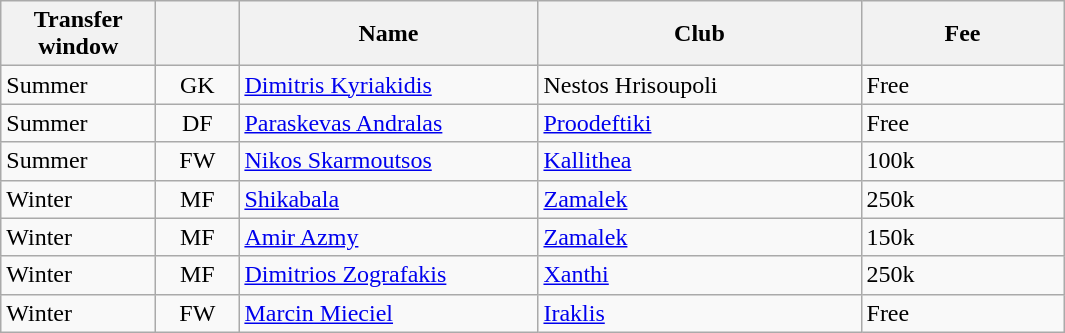<table class="wikitable plainrowheaders">
<tr>
<th scope="col" style="width:6em;">Transfer window</th>
<th scope="col" style="width:3em;"></th>
<th scope="col" style="width:12em;">Name</th>
<th scope="col" style="width:13em;">Club</th>
<th scope="col" style="width:8em;">Fee</th>
</tr>
<tr>
<td>Summer</td>
<td align="center">GK</td>
<td> <a href='#'>Dimitris Kyriakidis</a></td>
<td> Νestos Hrisoupoli</td>
<td>Free</td>
</tr>
<tr>
<td>Summer</td>
<td align="center">DF</td>
<td> <a href='#'>Paraskevas Andralas</a></td>
<td> <a href='#'>Proodeftiki</a></td>
<td>Free</td>
</tr>
<tr>
<td>Summer</td>
<td align="center">FW</td>
<td> <a href='#'>Nikos Skarmoutsos</a></td>
<td> <a href='#'>Kallithea</a></td>
<td>100k</td>
</tr>
<tr>
<td>Winter</td>
<td align="center">MF</td>
<td> <a href='#'>Shikabala</a></td>
<td> <a href='#'>Zamalek</a></td>
<td>250k</td>
</tr>
<tr>
<td>Winter</td>
<td align="center">MF</td>
<td> <a href='#'>Amir Azmy</a></td>
<td> <a href='#'>Zamalek</a></td>
<td>150k</td>
</tr>
<tr>
<td>Winter</td>
<td align="center">MF</td>
<td> <a href='#'>Dimitrios Zografakis</a></td>
<td> <a href='#'>Xanthi</a></td>
<td>250k</td>
</tr>
<tr>
<td>Winter</td>
<td align="center">FW</td>
<td> <a href='#'>Marcin Mieciel</a></td>
<td> <a href='#'>Iraklis</a></td>
<td>Free</td>
</tr>
</table>
